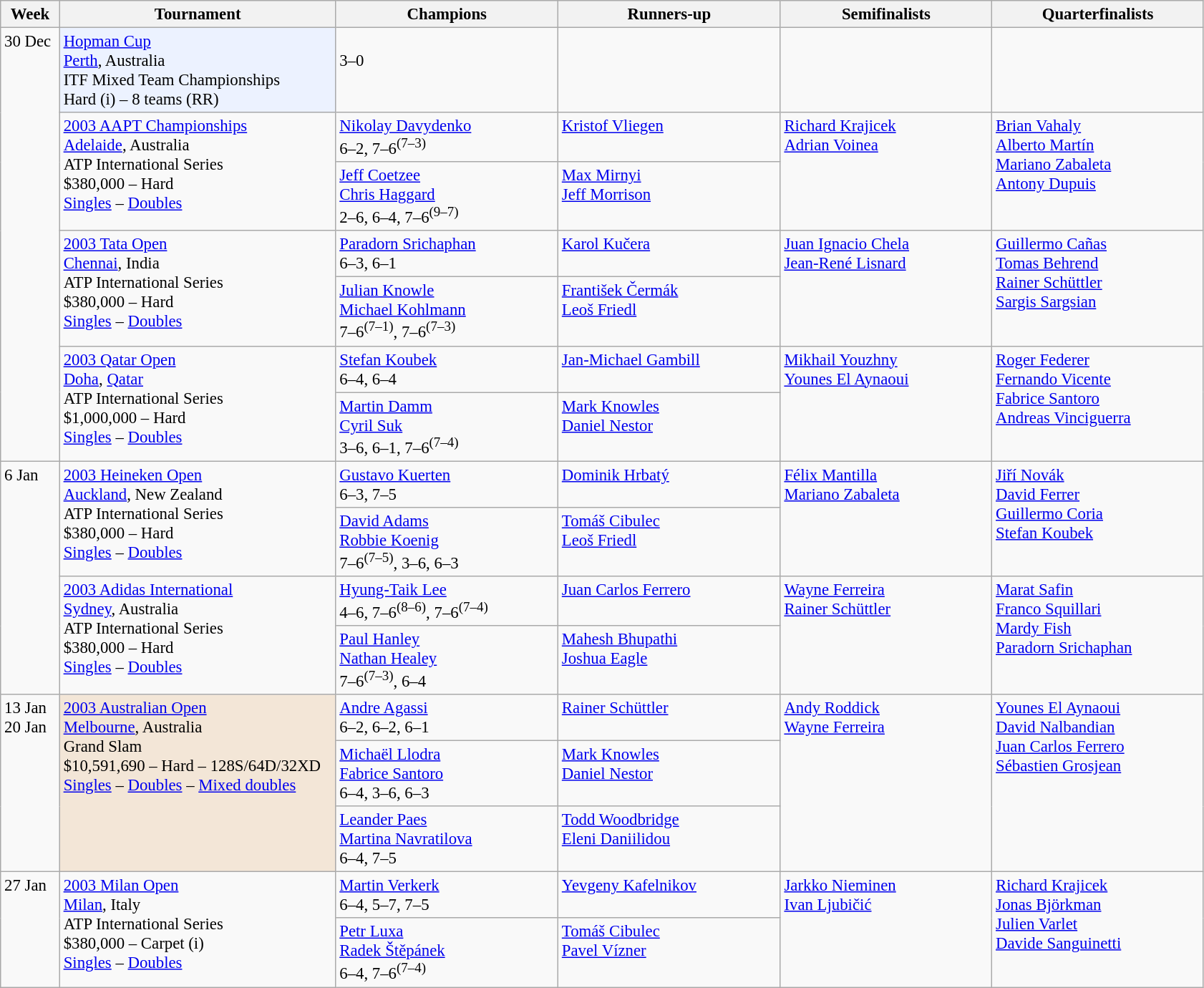<table class=wikitable style=font-size:95%>
<tr>
<th style="width:48px;">Week</th>
<th style="width:250px;">Tournament</th>
<th style="width:200px;">Champions</th>
<th style="width:200px;">Runners-up</th>
<th style="width:190px;">Semifinalists</th>
<th style="width:190px;">Quarterfinalists</th>
</tr>
<tr valign=top>
<td rowspan=7>30 Dec</td>
<td style="background:#ECF2FF;"><a href='#'>Hopman Cup</a><br><a href='#'>Perth</a>, Australia<br>ITF Mixed Team Championships<br> Hard (i) – 8 teams (RR)</td>
<td><br>3–0</td>
<td></td>
<td><br><br></td>
<td><br><br></td>
</tr>
<tr valign=top>
<td rowspan=2><a href='#'>2003 AAPT Championships</a><br> <a href='#'>Adelaide</a>, Australia<br>ATP International Series<br>$380,000 – Hard <br> <a href='#'>Singles</a> – <a href='#'>Doubles</a></td>
<td> <a href='#'>Nikolay Davydenko</a><br>6–2, 7–6<sup>(7–3)</sup></td>
<td> <a href='#'>Kristof Vliegen</a></td>
<td rowspan=2> <a href='#'>Richard Krajicek</a><br> <a href='#'>Adrian Voinea</a></td>
<td rowspan=2> <a href='#'>Brian Vahaly</a><br> <a href='#'>Alberto Martín</a><br> <a href='#'>Mariano Zabaleta</a><br> <a href='#'>Antony Dupuis</a></td>
</tr>
<tr valign=top>
<td> <a href='#'>Jeff Coetzee</a><br> <a href='#'>Chris Haggard</a><br>2–6, 6–4, 7–6<sup>(9–7)</sup></td>
<td> <a href='#'>Max Mirnyi</a><br> <a href='#'>Jeff Morrison</a></td>
</tr>
<tr valign=top>
<td rowspan=2><a href='#'>2003 Tata Open</a><br><a href='#'>Chennai</a>, India<br>ATP International Series<br>$380,000 – Hard <br> <a href='#'>Singles</a> – <a href='#'>Doubles</a></td>
<td> <a href='#'>Paradorn Srichaphan</a><br>6–3, 6–1</td>
<td> <a href='#'>Karol Kučera</a></td>
<td rowspan=2> <a href='#'>Juan Ignacio Chela</a><br> <a href='#'>Jean-René Lisnard</a></td>
<td rowspan=2> <a href='#'>Guillermo Cañas</a><br> <a href='#'>Tomas Behrend</a><br> <a href='#'>Rainer Schüttler</a><br> <a href='#'>Sargis Sargsian</a></td>
</tr>
<tr valign=top>
<td> <a href='#'>Julian Knowle</a><br> <a href='#'>Michael Kohlmann</a><br>7–6<sup>(7–1)</sup>, 7–6<sup>(7–3)</sup></td>
<td> <a href='#'>František Čermák</a><br> <a href='#'>Leoš Friedl</a></td>
</tr>
<tr valign=top>
<td rowspan=2><a href='#'>2003 Qatar Open</a><br><a href='#'>Doha</a>, <a href='#'>Qatar</a><br>ATP International Series<br>$1,000,000 – Hard <br> <a href='#'>Singles</a> – <a href='#'>Doubles</a></td>
<td> <a href='#'>Stefan Koubek</a><br>6–4, 6–4</td>
<td> <a href='#'>Jan-Michael Gambill</a></td>
<td rowspan=2> <a href='#'>Mikhail Youzhny</a><br> <a href='#'>Younes El Aynaoui</a></td>
<td rowspan=2> <a href='#'>Roger Federer</a><br> <a href='#'>Fernando Vicente</a><br> <a href='#'>Fabrice Santoro</a><br> <a href='#'>Andreas Vinciguerra</a></td>
</tr>
<tr valign=top>
<td> <a href='#'>Martin Damm</a><br> <a href='#'>Cyril Suk</a><br>3–6, 6–1, 7–6<sup>(7–4)</sup></td>
<td> <a href='#'>Mark Knowles</a><br> <a href='#'>Daniel Nestor</a></td>
</tr>
<tr valign=top>
<td rowspan=4>6 Jan</td>
<td rowspan=2><a href='#'>2003 Heineken Open</a><br> <a href='#'>Auckland</a>, New Zealand<br>ATP International Series<br>$380,000 – Hard <br> <a href='#'>Singles</a> – <a href='#'>Doubles</a></td>
<td> <a href='#'>Gustavo Kuerten</a><br>6–3, 7–5</td>
<td> <a href='#'>Dominik Hrbatý</a></td>
<td rowspan=2> <a href='#'>Félix Mantilla</a><br> <a href='#'>Mariano Zabaleta</a></td>
<td rowspan=2> <a href='#'>Jiří Novák</a><br> <a href='#'>David Ferrer</a><br> <a href='#'>Guillermo Coria</a><br> <a href='#'>Stefan Koubek</a></td>
</tr>
<tr valign=top>
<td> <a href='#'>David Adams</a><br> <a href='#'>Robbie Koenig</a><br>7–6<sup>(7–5)</sup>, 3–6, 6–3</td>
<td> <a href='#'>Tomáš Cibulec</a><br> <a href='#'>Leoš Friedl</a></td>
</tr>
<tr valign=top>
<td rowspan=2><a href='#'>2003 Adidas International</a><br> <a href='#'>Sydney</a>, Australia<br>ATP International Series<br>$380,000 – Hard <br> <a href='#'>Singles</a> – <a href='#'>Doubles</a></td>
<td> <a href='#'>Hyung-Taik Lee</a><br>4–6, 7–6<sup>(8–6)</sup>, 7–6<sup>(7–4)</sup></td>
<td> <a href='#'>Juan Carlos Ferrero</a></td>
<td rowspan=2> <a href='#'>Wayne Ferreira</a><br> <a href='#'>Rainer Schüttler</a></td>
<td rowspan=2> <a href='#'>Marat Safin</a><br> <a href='#'>Franco Squillari</a><br> <a href='#'>Mardy Fish</a><br> <a href='#'>Paradorn Srichaphan</a></td>
</tr>
<tr valign=top>
<td> <a href='#'>Paul Hanley</a><br> <a href='#'>Nathan Healey</a><br>7–6<sup>(7–3)</sup>, 6–4</td>
<td> <a href='#'>Mahesh Bhupathi</a><br> <a href='#'>Joshua Eagle</a></td>
</tr>
<tr valign=top>
<td rowspan=3>13 Jan<br>20 Jan</td>
<td bgcolor=#F3E6D7 rowspan=3><a href='#'>2003 Australian Open</a><br><a href='#'>Melbourne</a>, Australia<br>Grand Slam<br>$10,591,690 – Hard – 128S/64D/32XD<br><a href='#'>Singles</a> – <a href='#'>Doubles</a> – <a href='#'>Mixed doubles</a></td>
<td> <a href='#'>Andre Agassi</a><br>6–2, 6–2, 6–1</td>
<td> <a href='#'>Rainer Schüttler</a></td>
<td rowspan=3> <a href='#'>Andy Roddick</a><br> <a href='#'>Wayne Ferreira</a></td>
<td rowspan=3> <a href='#'>Younes El Aynaoui</a><br> <a href='#'>David Nalbandian</a><br> <a href='#'>Juan Carlos Ferrero</a><br> <a href='#'>Sébastien Grosjean</a></td>
</tr>
<tr valign=top>
<td> <a href='#'>Michaël Llodra</a><br> <a href='#'>Fabrice Santoro</a><br>6–4, 3–6, 6–3</td>
<td> <a href='#'>Mark Knowles</a><br> <a href='#'>Daniel Nestor</a></td>
</tr>
<tr valign=top>
<td> <a href='#'>Leander Paes</a><br> <a href='#'>Martina Navratilova</a><br>6–4, 7–5</td>
<td> <a href='#'>Todd Woodbridge</a><br> <a href='#'>Eleni Daniilidou</a></td>
</tr>
<tr valign=top>
<td rowspan=2>27 Jan</td>
<td rowspan=2><a href='#'>2003 Milan Open</a><br> <a href='#'>Milan</a>, Italy<br>ATP International Series<br>$380,000 – Carpet (i) <br> <a href='#'>Singles</a> – <a href='#'>Doubles</a></td>
<td> <a href='#'>Martin Verkerk</a><br>6–4, 5–7, 7–5</td>
<td> <a href='#'>Yevgeny Kafelnikov</a></td>
<td rowspan=2> <a href='#'>Jarkko Nieminen</a><br> <a href='#'>Ivan Ljubičić</a></td>
<td rowspan=2> <a href='#'>Richard Krajicek</a><br> <a href='#'>Jonas Björkman</a><br> <a href='#'>Julien Varlet</a><br> <a href='#'>Davide Sanguinetti</a></td>
</tr>
<tr valign=top>
<td> <a href='#'>Petr Luxa</a><br> <a href='#'>Radek Štěpánek</a><br>6–4, 7–6<sup>(7–4)</sup></td>
<td> <a href='#'>Tomáš Cibulec</a><br> <a href='#'>Pavel Vízner</a></td>
</tr>
</table>
